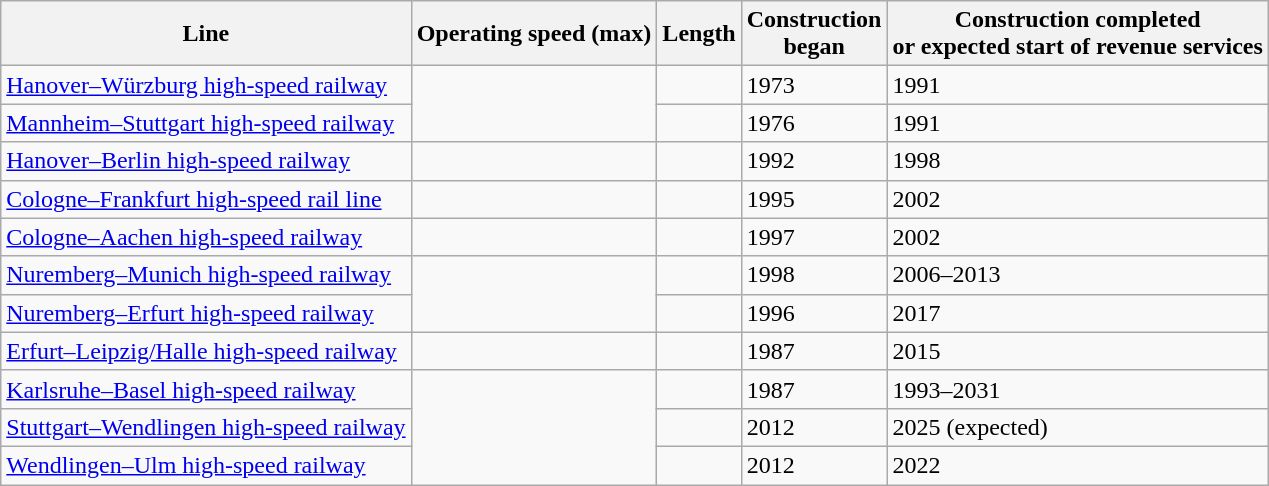<table class="wikitable sortable">
<tr>
<th>Line</th>
<th>Operating speed (max)</th>
<th>Length</th>
<th>Construction<br>began</th>
<th>Construction completed<br>or expected start of revenue services</th>
</tr>
<tr>
<td><a href='#'>Hanover–Würzburg high-speed railway</a></td>
<td rowspan="2"></td>
<td></td>
<td>1973</td>
<td>1991</td>
</tr>
<tr>
<td><a href='#'>Mannheim–Stuttgart high-speed railway</a></td>
<td></td>
<td>1976</td>
<td>1991</td>
</tr>
<tr>
<td><a href='#'>Hanover–Berlin high-speed railway</a></td>
<td></td>
<td></td>
<td>1992</td>
<td>1998</td>
</tr>
<tr>
<td><a href='#'>Cologne–Frankfurt high-speed rail line</a></td>
<td></td>
<td></td>
<td>1995</td>
<td>2002</td>
</tr>
<tr>
<td><a href='#'>Cologne–Aachen high-speed railway</a></td>
<td></td>
<td></td>
<td>1997</td>
<td>2002</td>
</tr>
<tr>
<td><a href='#'>Nuremberg–Munich high-speed railway</a></td>
<td rowspan="2"></td>
<td></td>
<td>1998</td>
<td>2006–2013</td>
</tr>
<tr>
<td><a href='#'>Nuremberg–Erfurt high-speed railway</a></td>
<td></td>
<td>1996</td>
<td>2017</td>
</tr>
<tr>
<td><a href='#'>Erfurt–Leipzig/Halle high-speed railway</a></td>
<td></td>
<td></td>
<td>1987</td>
<td>2015</td>
</tr>
<tr>
<td><a href='#'>Karlsruhe–Basel high-speed railway</a></td>
<td rowspan="3"></td>
<td></td>
<td>1987</td>
<td>1993–2031</td>
</tr>
<tr>
<td><a href='#'>Stuttgart–Wendlingen high-speed railway</a></td>
<td></td>
<td>2012</td>
<td>2025 (expected)</td>
</tr>
<tr>
<td><a href='#'>Wendlingen–Ulm high-speed railway</a></td>
<td></td>
<td>2012</td>
<td>2022</td>
</tr>
</table>
